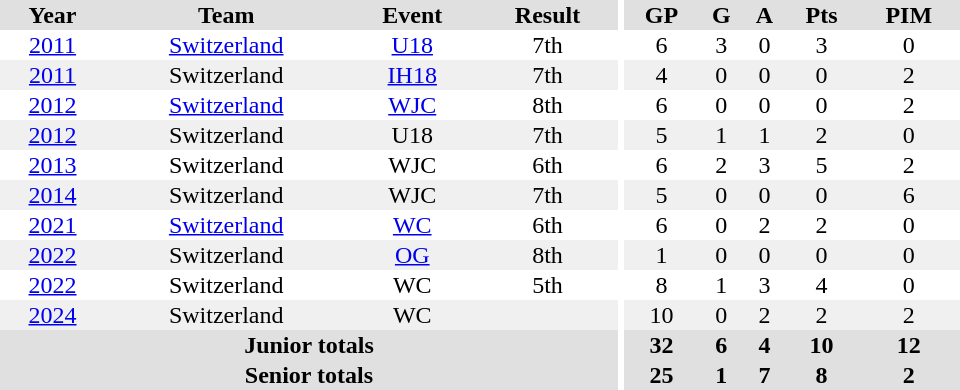<table border="0" cellpadding="1" cellspacing="0" ID="Table3" style="text-align:center; width:40em">
<tr ALIGN="center" bgcolor="#e0e0e0">
<th>Year</th>
<th>Team</th>
<th>Event</th>
<th>Result</th>
<th rowspan="99" bgcolor="#ffffff"></th>
<th>GP</th>
<th>G</th>
<th>A</th>
<th>Pts</th>
<th>PIM</th>
</tr>
<tr>
<td><a href='#'>2011</a></td>
<td><a href='#'>Switzerland</a></td>
<td><a href='#'>U18</a></td>
<td>7th</td>
<td>6</td>
<td>3</td>
<td>0</td>
<td>3</td>
<td>0</td>
</tr>
<tr bgcolor="#f0f0f0">
<td><a href='#'>2011</a></td>
<td>Switzerland</td>
<td><a href='#'>IH18</a></td>
<td>7th</td>
<td>4</td>
<td>0</td>
<td>0</td>
<td>0</td>
<td>2</td>
</tr>
<tr>
<td><a href='#'>2012</a></td>
<td><a href='#'>Switzerland</a></td>
<td><a href='#'>WJC</a></td>
<td>8th</td>
<td>6</td>
<td>0</td>
<td>0</td>
<td>0</td>
<td>2</td>
</tr>
<tr bgcolor="#f0f0f0">
<td><a href='#'>2012</a></td>
<td>Switzerland</td>
<td>U18</td>
<td>7th</td>
<td>5</td>
<td>1</td>
<td>1</td>
<td>2</td>
<td>0</td>
</tr>
<tr>
<td><a href='#'>2013</a></td>
<td>Switzerland</td>
<td>WJC</td>
<td>6th</td>
<td>6</td>
<td>2</td>
<td>3</td>
<td>5</td>
<td>2</td>
</tr>
<tr bgcolor="#f0f0f0">
<td><a href='#'>2014</a></td>
<td>Switzerland</td>
<td>WJC</td>
<td>7th</td>
<td>5</td>
<td>0</td>
<td>0</td>
<td>0</td>
<td>6</td>
</tr>
<tr>
<td><a href='#'>2021</a></td>
<td><a href='#'>Switzerland</a></td>
<td><a href='#'>WC</a></td>
<td>6th</td>
<td>6</td>
<td>0</td>
<td>2</td>
<td>2</td>
<td>0</td>
</tr>
<tr bgcolor="#f0f0f0">
<td><a href='#'>2022</a></td>
<td>Switzerland</td>
<td><a href='#'>OG</a></td>
<td>8th</td>
<td>1</td>
<td>0</td>
<td>0</td>
<td>0</td>
<td>0</td>
</tr>
<tr>
<td><a href='#'>2022</a></td>
<td>Switzerland</td>
<td>WC</td>
<td>5th</td>
<td>8</td>
<td>1</td>
<td>3</td>
<td>4</td>
<td>0</td>
</tr>
<tr bgcolor="#f0f0f0">
<td><a href='#'>2024</a></td>
<td>Switzerland</td>
<td>WC</td>
<td></td>
<td>10</td>
<td>0</td>
<td>2</td>
<td>2</td>
<td>2</td>
</tr>
<tr bgcolor="#e0e0e0">
<th colspan="4">Junior totals</th>
<th>32</th>
<th>6</th>
<th>4</th>
<th>10</th>
<th>12</th>
</tr>
<tr bgcolor="#e0e0e0">
<th colspan="4">Senior totals</th>
<th>25</th>
<th>1</th>
<th>7</th>
<th>8</th>
<th>2</th>
</tr>
</table>
